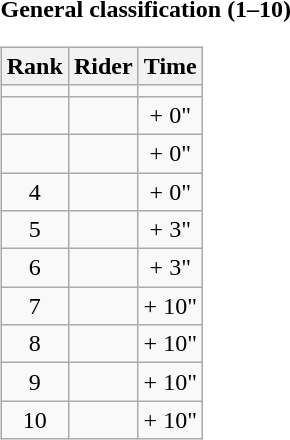<table>
<tr>
<td><strong>General classification (1–10)</strong><br><table class="wikitable">
<tr>
<th scope="col">Rank</th>
<th scope="col">Rider</th>
<th scope="col">Time</th>
</tr>
<tr>
<td style="text-align:center;"></td>
<td></td>
<td style="text-align:center;"></td>
</tr>
<tr>
<td style="text-align:center;"></td>
<td></td>
<td style="text-align:center;">+ 0"</td>
</tr>
<tr>
<td style="text-align:center;"></td>
<td></td>
<td style="text-align:center;">+ 0"</td>
</tr>
<tr>
<td style="text-align:center;">4</td>
<td></td>
<td style="text-align:center;">+ 0"</td>
</tr>
<tr>
<td style="text-align:center;">5</td>
<td></td>
<td style="text-align:center;">+ 3"</td>
</tr>
<tr>
<td style="text-align:center;">6</td>
<td></td>
<td style="text-align:center;">+ 3"</td>
</tr>
<tr>
<td style="text-align:center;">7</td>
<td></td>
<td style="text-align:center;">+ 10"</td>
</tr>
<tr>
<td style="text-align:center;">8</td>
<td></td>
<td style="text-align:center;">+ 10"</td>
</tr>
<tr>
<td style="text-align:center;">9</td>
<td></td>
<td style="text-align:center;">+ 10"</td>
</tr>
<tr>
<td style="text-align:center;">10</td>
<td></td>
<td style="text-align:center;">+ 10"</td>
</tr>
</table>
</td>
</tr>
</table>
